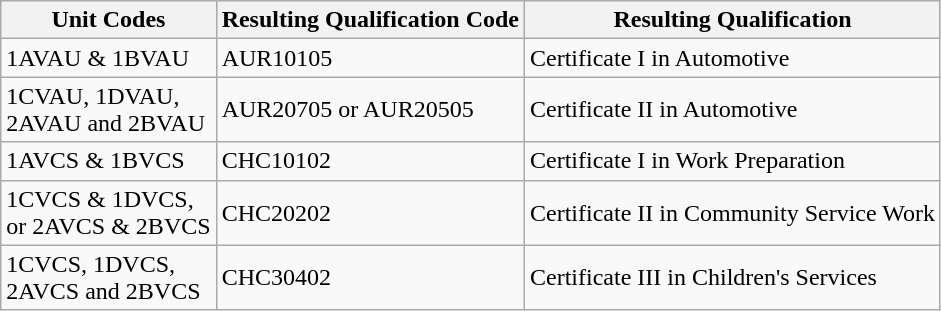<table class="wikitable" border="1">
<tr>
<th>Unit Codes</th>
<th>Resulting Qualification Code</th>
<th>Resulting Qualification</th>
</tr>
<tr>
<td>1AVAU & 1BVAU</td>
<td>AUR10105</td>
<td>Certificate I in Automotive</td>
</tr>
<tr>
<td>1CVAU, 1DVAU,<br>2AVAU and 2BVAU</td>
<td>AUR20705 or AUR20505</td>
<td>Certificate II in Automotive</td>
</tr>
<tr>
<td>1AVCS & 1BVCS</td>
<td>CHC10102</td>
<td>Certificate I in Work Preparation</td>
</tr>
<tr>
<td>1CVCS & 1DVCS,<br>or 2AVCS & 2BVCS</td>
<td>CHC20202</td>
<td>Certificate II in Community Service Work</td>
</tr>
<tr>
<td>1CVCS, 1DVCS,<br>2AVCS and 2BVCS</td>
<td>CHC30402</td>
<td>Certificate III in Children's Services</td>
</tr>
</table>
